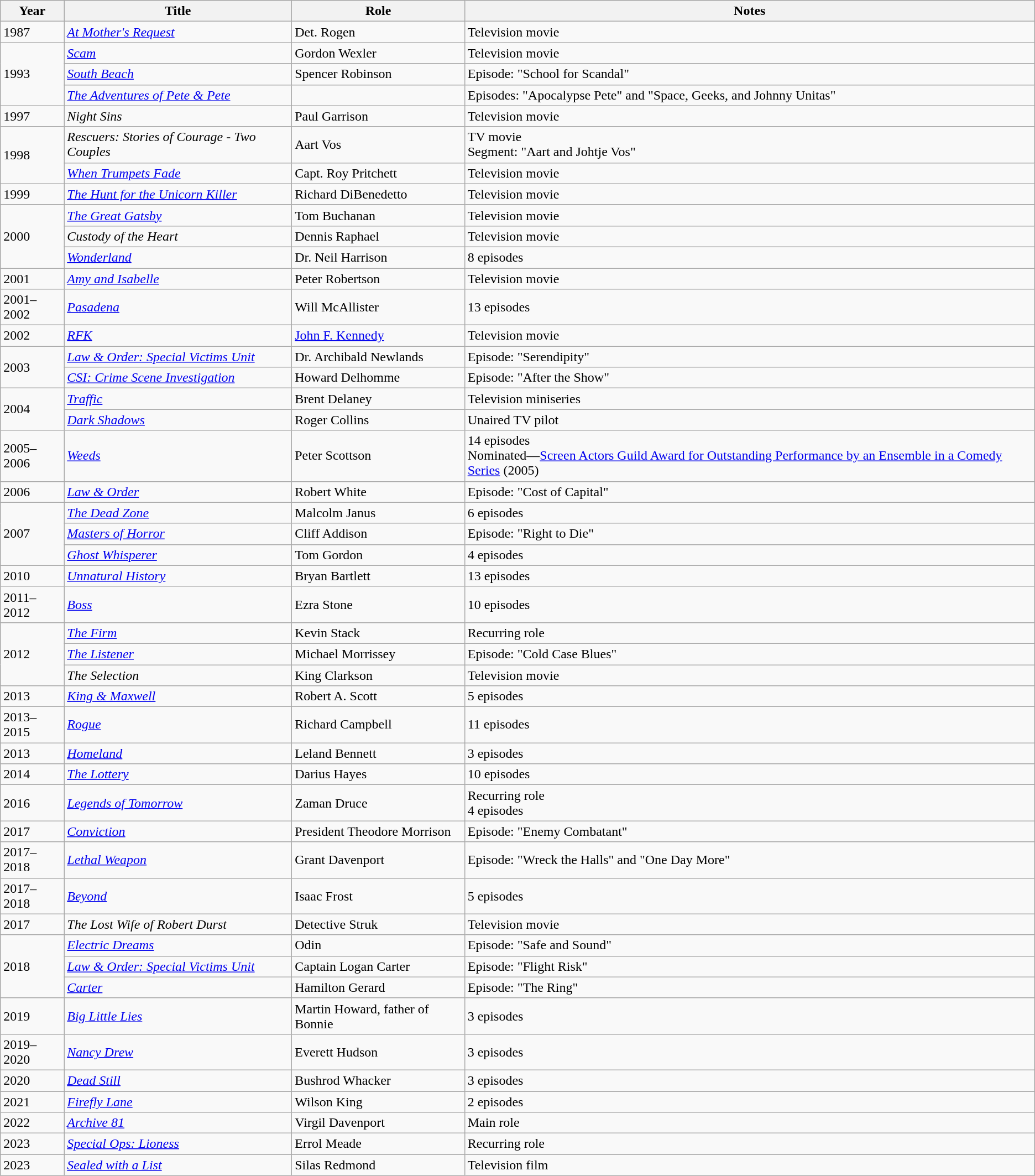<table class="wikitable sortable">
<tr>
<th>Year</th>
<th>Title</th>
<th>Role</th>
<th>Notes</th>
</tr>
<tr>
<td>1987</td>
<td><em><a href='#'>At Mother's Request</a></em></td>
<td>Det. Rogen</td>
<td>Television movie</td>
</tr>
<tr>
<td rowspan="3">1993</td>
<td><em><a href='#'>Scam</a></em></td>
<td>Gordon Wexler</td>
<td>Television movie</td>
</tr>
<tr>
<td><em><a href='#'>South Beach</a></em></td>
<td>Spencer Robinson</td>
<td>Episode: "School for Scandal"</td>
</tr>
<tr>
<td><em><a href='#'>The Adventures of Pete & Pete</a></em></td>
<td></td>
<td>Episodes: "Apocalypse Pete" and "Space, Geeks, and Johnny Unitas"</td>
</tr>
<tr>
<td>1997</td>
<td><em>Night Sins</em></td>
<td>Paul Garrison</td>
<td>Television movie</td>
</tr>
<tr>
<td rowspan="2">1998</td>
<td><em>Rescuers: Stories of Courage - Two Couples</em></td>
<td>Aart Vos</td>
<td>TV movie<br>Segment: "Aart and Johtje Vos"</td>
</tr>
<tr>
<td><em><a href='#'>When Trumpets Fade</a></em></td>
<td>Capt. Roy Pritchett</td>
<td>Television movie</td>
</tr>
<tr>
<td>1999</td>
<td><em><a href='#'>The Hunt for the Unicorn Killer</a></em></td>
<td>Richard DiBenedetto</td>
<td>Television movie</td>
</tr>
<tr>
<td rowspan="3">2000</td>
<td><em><a href='#'>The Great Gatsby</a></em></td>
<td>Tom Buchanan</td>
<td>Television movie</td>
</tr>
<tr>
<td><em>Custody of the Heart</em></td>
<td>Dennis Raphael</td>
<td>Television movie</td>
</tr>
<tr>
<td><em><a href='#'>Wonderland</a></em></td>
<td>Dr. Neil Harrison</td>
<td>8 episodes</td>
</tr>
<tr>
<td>2001</td>
<td><em><a href='#'>Amy and Isabelle</a></em></td>
<td>Peter Robertson</td>
<td>Television movie</td>
</tr>
<tr>
<td>2001–2002</td>
<td><em><a href='#'>Pasadena</a></em></td>
<td>Will McAllister</td>
<td>13 episodes</td>
</tr>
<tr>
<td>2002</td>
<td><em><a href='#'>RFK</a></em></td>
<td><a href='#'>John F. Kennedy</a></td>
<td>Television movie</td>
</tr>
<tr>
<td rowspan="2">2003</td>
<td><em><a href='#'>Law & Order: Special Victims Unit</a></em></td>
<td>Dr. Archibald Newlands</td>
<td>Episode: "Serendipity"</td>
</tr>
<tr>
<td><em><a href='#'>CSI: Crime Scene Investigation</a></em></td>
<td>Howard Delhomme</td>
<td>Episode: "After the Show"</td>
</tr>
<tr>
<td rowspan="2">2004</td>
<td><em><a href='#'>Traffic</a></em></td>
<td>Brent Delaney</td>
<td>Television miniseries</td>
</tr>
<tr>
<td><em><a href='#'>Dark Shadows</a></em></td>
<td>Roger Collins</td>
<td>Unaired TV pilot</td>
</tr>
<tr>
<td>2005–2006</td>
<td><em><a href='#'>Weeds</a></em></td>
<td>Peter Scottson</td>
<td>14 episodes<br>Nominated—<a href='#'>Screen Actors Guild Award for Outstanding Performance by an Ensemble in a Comedy Series</a> (2005)</td>
</tr>
<tr>
<td>2006</td>
<td><em><a href='#'>Law & Order</a></em></td>
<td>Robert White</td>
<td>Episode: "Cost of Capital"</td>
</tr>
<tr>
<td rowspan="3">2007</td>
<td><em><a href='#'>The Dead Zone</a></em></td>
<td>Malcolm Janus</td>
<td>6 episodes</td>
</tr>
<tr>
<td><em><a href='#'>Masters of Horror</a></em></td>
<td>Cliff Addison</td>
<td>Episode: "Right to Die"</td>
</tr>
<tr>
<td><em><a href='#'>Ghost Whisperer</a></em></td>
<td>Tom Gordon</td>
<td>4 episodes</td>
</tr>
<tr>
<td>2010</td>
<td><em><a href='#'>Unnatural History</a></em></td>
<td>Bryan Bartlett</td>
<td>13 episodes</td>
</tr>
<tr>
<td>2011–2012</td>
<td><em><a href='#'>Boss</a></em></td>
<td>Ezra Stone</td>
<td>10 episodes</td>
</tr>
<tr>
<td rowspan="3">2012</td>
<td><em><a href='#'>The Firm</a></em></td>
<td>Kevin Stack</td>
<td>Recurring role</td>
</tr>
<tr>
<td><em><a href='#'>The Listener</a></em></td>
<td>Michael Morrissey</td>
<td>Episode: "Cold Case Blues"</td>
</tr>
<tr>
<td><em>The Selection</em></td>
<td>King Clarkson</td>
<td>Television movie</td>
</tr>
<tr>
<td>2013</td>
<td><em><a href='#'>King & Maxwell</a></em></td>
<td>Robert A. Scott</td>
<td>5 episodes</td>
</tr>
<tr>
<td>2013–2015</td>
<td><em><a href='#'>Rogue</a></em></td>
<td>Richard Campbell</td>
<td>11 episodes</td>
</tr>
<tr>
<td>2013</td>
<td><em><a href='#'>Homeland</a></em></td>
<td>Leland Bennett</td>
<td>3 episodes</td>
</tr>
<tr>
<td>2014</td>
<td><em><a href='#'>The Lottery</a></em></td>
<td>Darius Hayes</td>
<td>10 episodes</td>
</tr>
<tr>
<td>2016</td>
<td><em><a href='#'>Legends of Tomorrow</a></em></td>
<td>Zaman Druce</td>
<td>Recurring role<br>4 episodes</td>
</tr>
<tr>
<td>2017</td>
<td><em><a href='#'>Conviction</a></em></td>
<td>President Theodore Morrison</td>
<td>Episode: "Enemy Combatant"</td>
</tr>
<tr>
<td>2017–2018</td>
<td><em><a href='#'>Lethal Weapon</a></em></td>
<td>Grant Davenport</td>
<td>Episode: "Wreck the Halls" and "One Day More"</td>
</tr>
<tr>
<td>2017–2018</td>
<td><em><a href='#'>Beyond</a></em></td>
<td>Isaac Frost</td>
<td>5 episodes</td>
</tr>
<tr>
<td>2017</td>
<td><em>The Lost Wife of Robert Durst</em></td>
<td>Detective Struk</td>
<td>Television movie</td>
</tr>
<tr>
<td rowspan="3">2018</td>
<td><em><a href='#'>Electric Dreams</a></em></td>
<td>Odin</td>
<td>Episode: "Safe and Sound"</td>
</tr>
<tr>
<td><em><a href='#'>Law & Order: Special Victims Unit</a></em></td>
<td>Captain Logan Carter</td>
<td>Episode: "Flight Risk"</td>
</tr>
<tr>
<td><em><a href='#'>Carter</a></em></td>
<td>Hamilton Gerard</td>
<td>Episode: "The Ring"</td>
</tr>
<tr>
<td>2019</td>
<td><em><a href='#'>Big Little Lies</a></em></td>
<td>Martin Howard, father of Bonnie</td>
<td>3 episodes</td>
</tr>
<tr>
<td>2019–2020</td>
<td><em><a href='#'>Nancy Drew</a></em></td>
<td>Everett Hudson</td>
<td>3 episodes</td>
</tr>
<tr>
<td>2020</td>
<td><em><a href='#'>Dead Still</a></em></td>
<td>Bushrod Whacker</td>
<td>3 episodes</td>
</tr>
<tr>
<td>2021</td>
<td><em><a href='#'>Firefly Lane</a></em></td>
<td>Wilson King</td>
<td>2 episodes</td>
</tr>
<tr>
<td>2022</td>
<td><em><a href='#'>Archive 81</a></em></td>
<td>Virgil Davenport</td>
<td>Main role</td>
</tr>
<tr>
<td>2023</td>
<td><em><a href='#'>Special Ops: Lioness</a></em></td>
<td>Errol Meade</td>
<td>Recurring role</td>
</tr>
<tr>
<td>2023</td>
<td><em><a href='#'>Sealed with a List</a></em></td>
<td>Silas Redmond</td>
<td>Television film</td>
</tr>
</table>
